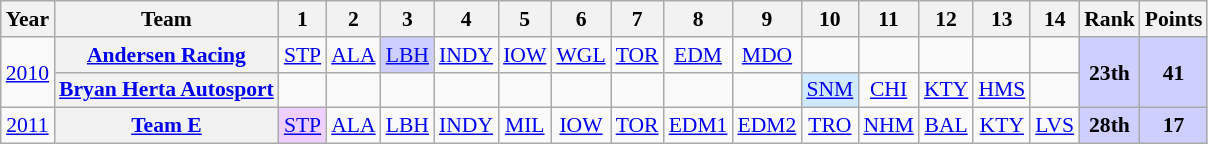<table class="wikitable" style="text-align:center; font-size:90%">
<tr>
<th>Year</th>
<th>Team</th>
<th>1</th>
<th>2</th>
<th>3</th>
<th>4</th>
<th>5</th>
<th>6</th>
<th>7</th>
<th>8</th>
<th>9</th>
<th>10</th>
<th>11</th>
<th>12</th>
<th>13</th>
<th>14</th>
<th>Rank</th>
<th>Points</th>
</tr>
<tr>
<td rowspan=2><a href='#'>2010</a></td>
<th><a href='#'>Andersen Racing</a></th>
<td><a href='#'>STP</a></td>
<td><a href='#'>ALA</a></td>
<td style="background:#CFCFFF;"><a href='#'>LBH</a><br></td>
<td><a href='#'>INDY</a></td>
<td><a href='#'>IOW</a></td>
<td><a href='#'>WGL</a></td>
<td><a href='#'>TOR</a></td>
<td><a href='#'>EDM</a></td>
<td><a href='#'>MDO</a></td>
<td></td>
<td></td>
<td></td>
<td></td>
<td></td>
<td rowspan=2 style="background:#CFCFFF;"><strong>23th</strong></td>
<td rowspan=2 style="background:#CFCFFF;"><strong>41</strong></td>
</tr>
<tr>
<th><a href='#'>Bryan Herta Autosport</a></th>
<td></td>
<td></td>
<td></td>
<td></td>
<td></td>
<td></td>
<td></td>
<td></td>
<td></td>
<td style="background:#CFEAFF;"><a href='#'>SNM</a><br></td>
<td><a href='#'>CHI</a></td>
<td><a href='#'>KTY</a></td>
<td><a href='#'>HMS</a></td>
</tr>
<tr>
<td><a href='#'>2011</a></td>
<th><a href='#'>Team E</a></th>
<td style="background:#EFCFFF;"><a href='#'>STP</a><br></td>
<td><a href='#'>ALA</a></td>
<td><a href='#'>LBH</a></td>
<td><a href='#'>INDY</a></td>
<td><a href='#'>MIL</a></td>
<td><a href='#'>IOW</a></td>
<td><a href='#'>TOR</a></td>
<td><a href='#'>EDM1</a></td>
<td><a href='#'>EDM2</a></td>
<td><a href='#'>TRO</a></td>
<td><a href='#'>NHM</a></td>
<td><a href='#'>BAL</a></td>
<td><a href='#'>KTY</a></td>
<td><a href='#'>LVS</a></td>
<td style="background:#CFCFFF;"><strong>28th</strong></td>
<td style="background:#CFCFFF;"><strong>17</strong></td>
</tr>
</table>
